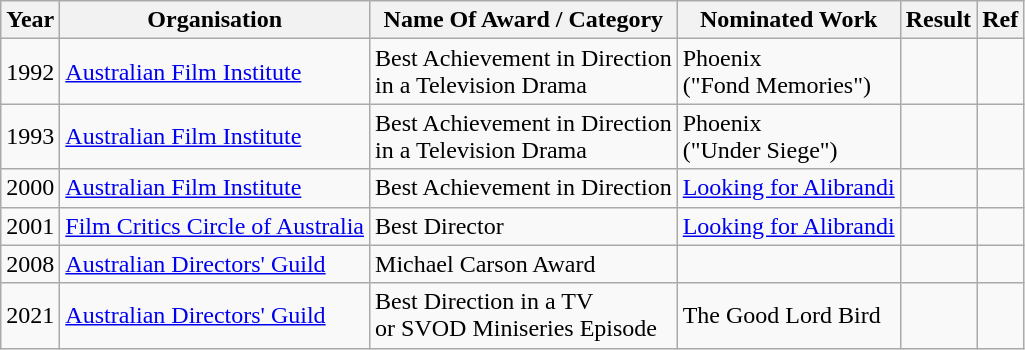<table class="wikitable">
<tr>
<th>Year</th>
<th>Organisation</th>
<th>Name Of Award / Category</th>
<th>Nominated Work</th>
<th>Result</th>
<th>Ref</th>
</tr>
<tr>
<td>1992</td>
<td><a href='#'>Australian Film Institute</a></td>
<td>Best Achievement in Direction<br>in a Television Drama</td>
<td>Phoenix<br>("Fond Memories")</td>
<td></td>
<td></td>
</tr>
<tr>
<td>1993</td>
<td><a href='#'>Australian Film Institute</a></td>
<td>Best Achievement in Direction<br>in a Television Drama</td>
<td>Phoenix<br>("Under Siege")</td>
<td></td>
<td></td>
</tr>
<tr>
<td>2000</td>
<td><a href='#'>Australian Film Institute</a></td>
<td>Best Achievement in Direction</td>
<td><a href='#'>Looking for Alibrandi</a></td>
<td></td>
<td></td>
</tr>
<tr>
<td>2001</td>
<td><a href='#'>Film Critics Circle of Australia</a></td>
<td>Best Director</td>
<td><a href='#'>Looking for Alibrandi</a></td>
<td></td>
<td></td>
</tr>
<tr>
<td>2008</td>
<td><a href='#'>Australian Directors' Guild</a></td>
<td>Michael Carson Award</td>
<td></td>
<td></td>
<td></td>
</tr>
<tr>
<td>2021</td>
<td><a href='#'>Australian Directors' Guild</a></td>
<td>Best Direction in a TV<br>or SVOD Miniseries Episode</td>
<td>The Good Lord Bird</td>
<td></td>
<td></td>
</tr>
</table>
